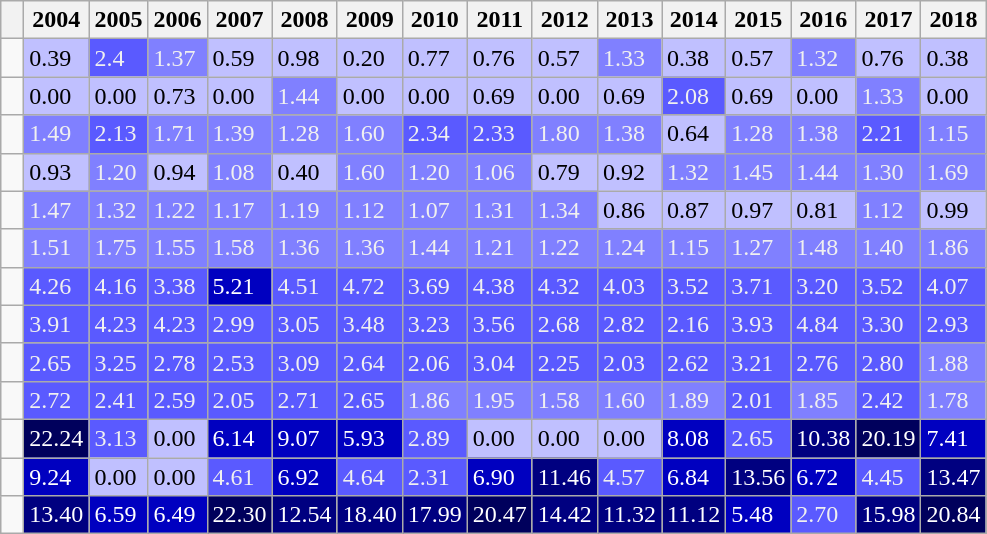<table class="wikitable sortable sort-under mw-datatable" border=1>
<tr>
<th></th>
<th class="sortable">2004</th>
<th>2005</th>
<th>2006</th>
<th>2007</th>
<th>2008</th>
<th>2009</th>
<th>2010</th>
<th>2011</th>
<th>2012</th>
<th>2013</th>
<th>2014</th>
<th>2015</th>
<th>2016</th>
<th>2017</th>
<th>2018</th>
</tr>
<tr>
<td>  </td>
<td style="background:#c0c0ff;">0.39</td>
<td style="background:#5a5aff; color:#f0f0f0;">2.4</td>
<td style="background:#8080ff; color:#f0f0f0;">1.37</td>
<td style="background:#c0c0ff;">0.59</td>
<td style="background:#c0c0ff;">0.98</td>
<td style="background:#c0c0ff;">0.20</td>
<td style="background:#c0c0ff;">0.77</td>
<td style="background:#c0c0ff;">0.76</td>
<td style="background:#c0c0ff;">0.57</td>
<td style="background:#8080ff; color:#f0f0f0;">1.33</td>
<td style="background:#c0c0ff;">0.38</td>
<td style="background:#c0c0ff;">0.57</td>
<td style="background:#8080ff; color:#f0f0f0;">1.32</td>
<td style="background:#c0c0ff;">0.76</td>
<td style="background:#c0c0ff;">0.38</td>
</tr>
<tr>
<td>  </td>
<td style="background:#c0c0ff;">0.00</td>
<td style="background:#c0c0ff;">0.00</td>
<td style="background:#c0c0ff;">0.73</td>
<td style="background:#c0c0ff;">0.00</td>
<td style="background:#8080ff; color:#f0f0f0;">1.44</td>
<td style="background:#c0c0ff;">0.00</td>
<td style="background:#c0c0ff;">0.00</td>
<td style="background:#c0c0ff;">0.69</td>
<td style="background:#c0c0ff;">0.00</td>
<td style="background:#c0c0ff;">0.69</td>
<td style="background:#5a5aff; color:#f0f0f0;">2.08</td>
<td style="background:#c0c0ff;">0.69</td>
<td style="background:#c0c0ff;">0.00</td>
<td style="background:#8080ff; color:#f0f0f0;">1.33</td>
<td style="background:#c0c0ff;">0.00</td>
</tr>
<tr>
<td>  </td>
<td style="background:#8080ff; color:#f0f0f0;">1.49</td>
<td style="background:#5a5aff; color:#f0f0f0;">2.13</td>
<td style="background:#8080ff; color:#f0f0f0;">1.71</td>
<td style="background:#8080ff; color:#f0f0f0;">1.39</td>
<td style="background:#8080ff; color:#f0f0f0;">1.28</td>
<td style="background:#8080ff; color:#f0f0f0;">1.60</td>
<td style="background:#5a5aff; color:#f0f0f0;">2.34</td>
<td style="background:#5a5aff; color:#f0f0f0;">2.33</td>
<td style="background:#8080ff; color:#f0f0f0;">1.80</td>
<td style="background:#8080ff; color:#f0f0f0;">1.38</td>
<td style="background:#c0c0ff;">0.64</td>
<td style="background:#8080ff; color:#f0f0f0;">1.28</td>
<td style="background:#8080ff; color:#f0f0f0;">1.38</td>
<td style="background:#5a5aff; color:#f0f0f0;">2.21</td>
<td style="background:#8080ff; color:#f0f0f0;">1.15</td>
</tr>
<tr>
<td>  </td>
<td style="background:#c0c0ff;">0.93</td>
<td style="background:#8080ff; color:#f0f0f0;">1.20</td>
<td style="background:#c0c0ff;">0.94</td>
<td style="background:#8080ff; color:#f0f0f0;">1.08</td>
<td style="background:#c0c0ff;">0.40</td>
<td style="background:#8080ff; color:#f0f0f0;">1.60</td>
<td style="background:#8080ff; color:#f0f0f0;">1.20</td>
<td style="background:#8080ff; color:#f0f0f0;">1.06</td>
<td style="background:#c0c0ff;">0.79</td>
<td style="background:#c0c0ff;">0.92</td>
<td style="background:#8080ff; color:#f0f0f0;">1.32</td>
<td style="background:#8080ff; color:#f0f0f0;">1.45</td>
<td style="background:#8080ff; color:#f0f0f0;">1.44</td>
<td style="background:#8080ff; color:#f0f0f0;">1.30</td>
<td style="background:#8080ff; color:#f0f0f0;">1.69</td>
</tr>
<tr>
<td>  </td>
<td style="background:#8080ff; color:#f0f0f0;">1.47</td>
<td style="background:#8080ff; color:#f0f0f0;">1.32</td>
<td style="background:#8080ff; color:#f0f0f0;">1.22</td>
<td style="background:#8080ff; color:#f0f0f0;">1.17</td>
<td style="background:#8080ff; color:#f0f0f0;">1.19</td>
<td style="background:#8080ff; color:#f0f0f0;">1.12</td>
<td style="background:#8080ff; color:#f0f0f0;">1.07</td>
<td style="background:#8080ff; color:#f0f0f0;">1.31</td>
<td style="background:#8080ff; color:#f0f0f0;">1.34</td>
<td style="background:#c0c0ff;">0.86</td>
<td style="background:#c0c0ff;">0.87</td>
<td style="background:#c0c0ff;">0.97</td>
<td style="background:#c0c0ff;">0.81</td>
<td style="background:#8080ff; color:#f0f0f0;">1.12</td>
<td style="background:#c0c0ff;">0.99</td>
</tr>
<tr>
<td>  </td>
<td style="background:#8080ff; color:#f0f0f0;">1.51</td>
<td style="background:#8080ff; color:#f0f0f0;">1.75</td>
<td style="background:#8080ff; color:#f0f0f0;">1.55</td>
<td style="background:#8080ff; color:#f0f0f0;">1.58</td>
<td style="background:#8080ff; color:#f0f0f0;">1.36</td>
<td style="background:#8080ff; color:#f0f0f0;">1.36</td>
<td style="background:#8080ff; color:#f0f0f0;">1.44</td>
<td style="background:#8080ff; color:#f0f0f0;">1.21</td>
<td style="background:#8080ff; color:#f0f0f0;">1.22</td>
<td style="background:#8080ff; color:#f0f0f0;">1.24</td>
<td style="background:#8080ff; color:#f0f0f0;">1.15</td>
<td style="background:#8080ff; color:#f0f0f0;">1.27</td>
<td style="background:#8080ff; color:#f0f0f0;">1.48</td>
<td style="background:#8080ff; color:#f0f0f0;">1.40</td>
<td style="background:#8080ff; color:#f0f0f0;">1.86</td>
</tr>
<tr>
<td>  </td>
<td style="background:#5a5aff; color:#f0f0f0;">4.26</td>
<td style="background:#5a5aff; color:#f0f0f0;">4.16</td>
<td style="background:#5a5aff; color:#f0f0f0;">3.38</td>
<td style="background:#0000c0; color:#fff;">5.21</td>
<td style="background:#5a5aff; color:#f0f0f0;">4.51</td>
<td style="background:#5a5aff; color:#f0f0f0;">4.72</td>
<td style="background:#5a5aff; color:#f0f0f0;">3.69</td>
<td style="background:#5a5aff; color:#f0f0f0;">4.38</td>
<td style="background:#5a5aff; color:#f0f0f0;">4.32</td>
<td style="background:#5a5aff; color:#f0f0f0;">4.03</td>
<td style="background:#5a5aff; color:#f0f0f0;">3.52</td>
<td style="background:#5a5aff; color:#f0f0f0;">3.71</td>
<td style="background:#5a5aff; color:#f0f0f0;">3.20</td>
<td style="background:#5a5aff; color:#f0f0f0;">3.52</td>
<td style="background:#5a5aff; color:#f0f0f0;">4.07</td>
</tr>
<tr>
<td>  </td>
<td style="background:#5a5aff; color:#f0f0f0;">3.91</td>
<td style="background:#5a5aff; color:#f0f0f0;">4.23</td>
<td style="background:#5a5aff; color:#f0f0f0;">4.23</td>
<td style="background:#5a5aff; color:#f0f0f0;">2.99</td>
<td style="background:#5a5aff; color:#f0f0f0;">3.05</td>
<td style="background:#5a5aff; color:#f0f0f0;">3.48</td>
<td style="background:#5a5aff; color:#f0f0f0;">3.23</td>
<td style="background:#5a5aff; color:#f0f0f0;">3.56</td>
<td style="background:#5a5aff; color:#f0f0f0;">2.68</td>
<td style="background:#5a5aff; color:#f0f0f0;">2.82</td>
<td style="background:#5a5aff; color:#f0f0f0;">2.16</td>
<td style="background:#5a5aff; color:#f0f0f0;">3.93</td>
<td style="background:#5a5aff; color:#f0f0f0;">4.84</td>
<td style="background:#5a5aff; color:#f0f0f0;">3.30</td>
<td style="background:#5a5aff; color:#f0f0f0;">2.93</td>
</tr>
<tr>
<td>  </td>
<td style="background:#5a5aff; color:#f0f0f0;">2.65</td>
<td style="background:#5a5aff; color:#f0f0f0;">3.25</td>
<td style="background:#5a5aff; color:#f0f0f0;">2.78</td>
<td style="background:#5a5aff; color:#f0f0f0;">2.53</td>
<td style="background:#5a5aff; color:#f0f0f0;">3.09</td>
<td style="background:#5a5aff; color:#f0f0f0;">2.64</td>
<td style="background:#5a5aff; color:#f0f0f0;">2.06</td>
<td style="background:#5a5aff; color:#f0f0f0;">3.04</td>
<td style="background:#5a5aff; color:#f0f0f0;">2.25</td>
<td style="background:#5a5aff; color:#f0f0f0;">2.03</td>
<td style="background:#5a5aff; color:#f0f0f0;">2.62</td>
<td style="background:#5a5aff; color:#f0f0f0;">3.21</td>
<td style="background:#5a5aff; color:#f0f0f0;">2.76</td>
<td style="background:#5a5aff; color:#f0f0f0;">2.80</td>
<td style="background:#8080ff; color:#f0f0f0;">1.88</td>
</tr>
<tr>
<td>  </td>
<td style="background:#5a5aff; color:#f0f0f0;">2.72</td>
<td style="background:#5a5aff; color:#f0f0f0;">2.41</td>
<td style="background:#5a5aff; color:#f0f0f0;">2.59</td>
<td style="background:#5a5aff; color:#f0f0f0;">2.05</td>
<td style="background:#5a5aff; color:#f0f0f0;">2.71</td>
<td style="background:#5a5aff; color:#f0f0f0;">2.65</td>
<td style="background:#8080ff; color:#f0f0f0;">1.86</td>
<td style="background:#8080ff; color:#f0f0f0;">1.95</td>
<td style="background:#8080ff; color:#f0f0f0;">1.58</td>
<td style="background:#8080ff; color:#f0f0f0;">1.60</td>
<td style="background:#8080ff; color:#f0f0f0;">1.89</td>
<td style="background:#5a5aff; color:#f0f0f0;">2.01</td>
<td style="background:#8080ff; color:#f0f0f0;">1.85</td>
<td style="background:#5a5aff; color:#f0f0f0;">2.42</td>
<td style="background:#8080ff; color:#f0f0f0;">1.78</td>
</tr>
<tr>
<td>  </td>
<td style="background:#00005c; color:#fff;">22.24</td>
<td style="background:#5a5aff; color:#f0f0f0;">3.13</td>
<td style="background:#c0c0ff;">0.00</td>
<td style="background:#0000c0; color:#fff;">6.14</td>
<td style="background:#0000c0; color:#fff;">9.07</td>
<td style="background:#0000c0; color:#fff;">5.93</td>
<td style="background:#5a5aff; color:#f0f0f0;">2.89</td>
<td style="background:#c0c0ff;">0.00</td>
<td style="background:#c0c0ff;">0.00</td>
<td style="background:#c0c0ff;">0.00</td>
<td style="background:#0000c0; color:#fff;">8.08</td>
<td style="background:#5a5aff; color:#f0f0f0;">2.65</td>
<td style="background:navy; color:#fff;">10.38</td>
<td style="background:#00005c; color:#fff;">20.19</td>
<td style="background:#0000c0; color:#fff;">7.41</td>
</tr>
<tr>
<td>  </td>
<td style="background:#0000c0; color:#fff;">9.24</td>
<td style="background:#c0c0ff;">0.00</td>
<td style="background:#c0c0ff;">0.00</td>
<td style="background:#5a5aff; color:#f0f0f0;">4.61</td>
<td style="background:#0000c0; color:#fff;">6.92</td>
<td style="background:#5a5aff; color:#f0f0f0;">4.64</td>
<td style="background:#5a5aff; color:#f0f0f0;">2.31</td>
<td style="background:#0000c0; color:#fff;">6.90</td>
<td style="background:navy; color:#fff;">11.46</td>
<td style="background:#5a5aff; color:#f0f0f0;">4.57</td>
<td style="background:#0000c0; color:#fff;">6.84</td>
<td style="background:navy; color:#fff;">13.56</td>
<td style="background:#0000c0; color:#fff;">6.72</td>
<td style="background:#5a5aff; color:#f0f0f0;">4.45</td>
<td style="background:navy; color:#fff;">13.47</td>
</tr>
<tr>
<td>  </td>
<td style="background:navy; color:#fff;">13.40</td>
<td style="background:#0000c0; color:#fff;">6.59</td>
<td style="background:#0000c0; color:#fff;">6.49</td>
<td style="background:#00005c; color:#fff;">22.30</td>
<td style="background:navy; color:#fff;">12.54</td>
<td style="background:navy; color:#fff;">18.40</td>
<td style="background:navy; color:#fff;">17.99</td>
<td style="background:#00005c; color:#fff;">20.47</td>
<td style="background:navy; color:#fff;">14.42</td>
<td style="background:navy; color:#fff;">11.32</td>
<td style="background:navy; color:#fff;">11.12</td>
<td style="background:#0000c0; color:#fff;">5.48</td>
<td style="background:#5a5aff; color:#f0f0f0;">2.70</td>
<td style="background:navy; color:#fff;">15.98</td>
<td style="background:#00005c; color:#fff;">20.84</td>
</tr>
</table>
